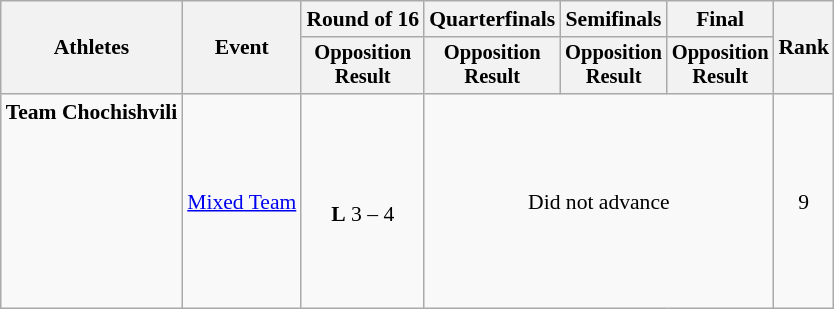<table class="wikitable" style="font-size:90%">
<tr>
<th rowspan="2">Athletes</th>
<th rowspan="2">Event</th>
<th>Round of 16</th>
<th>Quarterfinals</th>
<th>Semifinals</th>
<th>Final</th>
<th rowspan=2>Rank</th>
</tr>
<tr style="font-size:95%">
<th>Opposition<br>Result</th>
<th>Opposition<br>Result</th>
<th>Opposition<br>Result</th>
<th>Opposition<br>Result</th>
</tr>
<tr align=center>
<td align=left><strong>Team Chochishvili</strong><br><br><br><br><br><br><br><br></td>
<td align=left><a href='#'>Mixed Team</a></td>
<td><br><strong>L</strong> 3 – 4</td>
<td colspan=3>Did not advance</td>
<td>9</td>
</tr>
</table>
